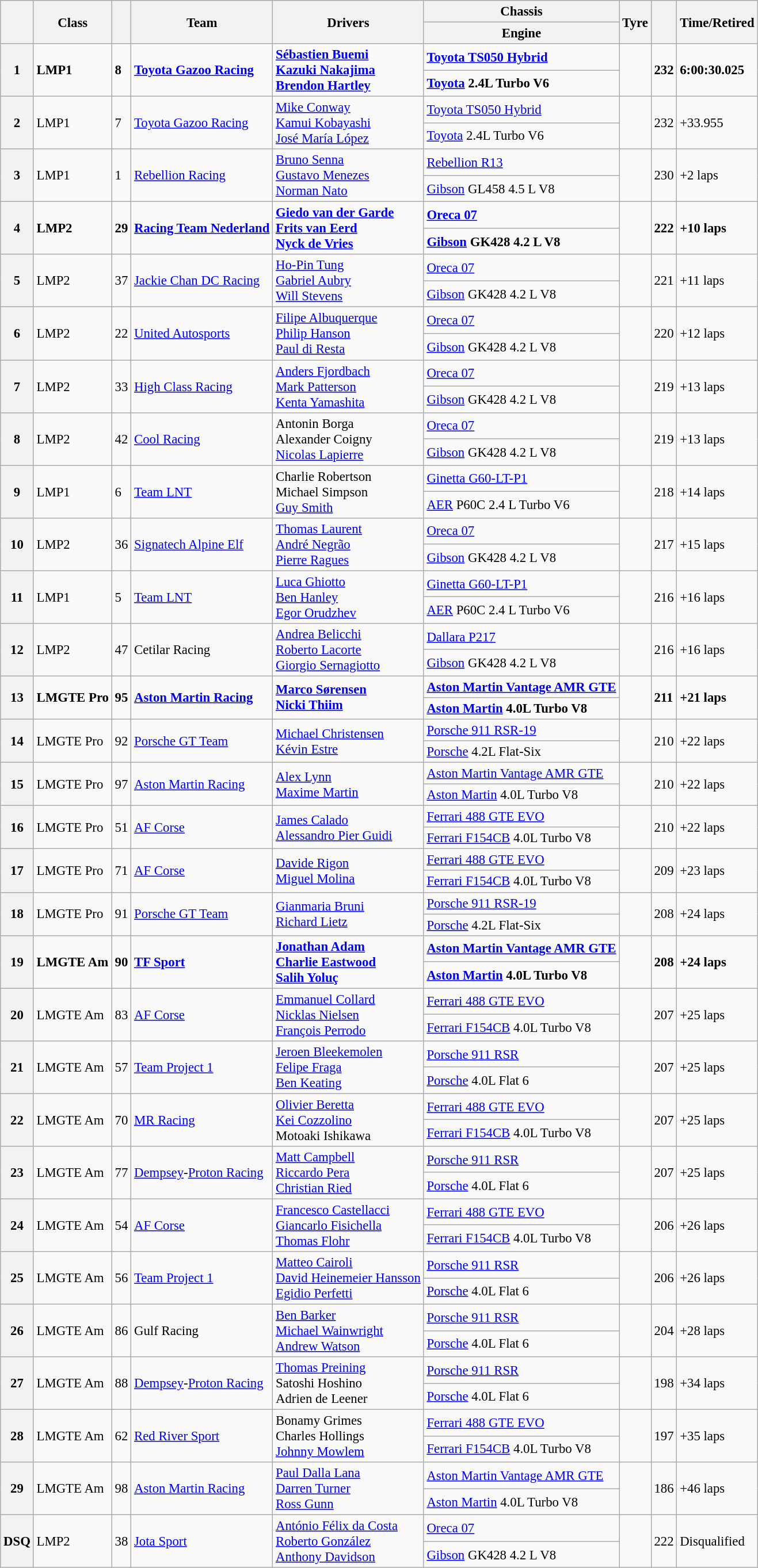<table class="wikitable" style="font-size: 95%;">
<tr>
<th rowspan="2"></th>
<th rowspan="2">Class</th>
<th rowspan="2"></th>
<th rowspan="2">Team</th>
<th rowspan="2">Drivers</th>
<th scope="col">Chassis</th>
<th rowspan="2">Tyre</th>
<th rowspan="2"></th>
<th rowspan="2">Time/Retired</th>
</tr>
<tr>
<th>Engine</th>
</tr>
<tr style="font-weight:bold">
<th rowspan="2">1</th>
<td rowspan="2">LMP1</td>
<td rowspan="2">8</td>
<td rowspan="2"> <a href='#'>Toyota Gazoo Racing</a></td>
<td rowspan="2"> <a href='#'>Sébastien Buemi</a><br> <a href='#'>Kazuki Nakajima</a><br> <a href='#'>Brendon Hartley</a></td>
<td><a href='#'>Toyota TS050 Hybrid</a></td>
<td rowspan="2"></td>
<td rowspan="2">232</td>
<td rowspan="2">6:00:30.025</td>
</tr>
<tr>
<td><strong><a href='#'>Toyota</a> 2.4L Turbo V6</strong></td>
</tr>
<tr>
<th rowspan="2">2</th>
<td rowspan="2">LMP1</td>
<td rowspan="2">7</td>
<td rowspan="2"> <a href='#'>Toyota Gazoo Racing</a></td>
<td rowspan="2"> <a href='#'>Mike Conway</a><br> <a href='#'>Kamui Kobayashi</a><br> <a href='#'>José María López</a></td>
<td><a href='#'>Toyota TS050 Hybrid</a></td>
<td rowspan="2"></td>
<td rowspan="2">232</td>
<td rowspan="2">+33.955</td>
</tr>
<tr>
<td><a href='#'>Toyota</a> 2.4L Turbo V6</td>
</tr>
<tr>
<th rowspan="2">3</th>
<td rowspan="2">LMP1</td>
<td rowspan="2">1</td>
<td rowspan="2"> <a href='#'>Rebellion Racing</a></td>
<td rowspan="2"> <a href='#'>Bruno Senna</a><br> <a href='#'>Gustavo Menezes</a><br> <a href='#'>Norman Nato</a></td>
<td><a href='#'>Rebellion R13</a></td>
<td rowspan="2"></td>
<td rowspan="2">230</td>
<td rowspan="2">+2 laps</td>
</tr>
<tr>
<td><a href='#'>Gibson</a> GL458 4.5 L V8</td>
</tr>
<tr>
<th rowspan="2">4</th>
<td rowspan="2"><strong>LMP2</strong></td>
<td rowspan="2"><strong>29</strong></td>
<td rowspan="2"><strong> <a href='#'>Racing Team Nederland</a></strong></td>
<td rowspan="2"><strong> <a href='#'>Giedo van der Garde</a><br> <a href='#'>Frits van Eerd</a> <br> <a href='#'>Nyck de Vries</a></strong></td>
<td><strong><a href='#'>Oreca 07</a></strong></td>
<td rowspan="2"></td>
<td rowspan="2"><strong>222</strong></td>
<td rowspan="2"><strong>+10 laps</strong></td>
</tr>
<tr>
<td><strong><a href='#'>Gibson</a> GK428 4.2 L V8</strong></td>
</tr>
<tr>
<th rowspan="2"><strong>5</strong></th>
<td rowspan="2">LMP2</td>
<td rowspan="2">37</td>
<td rowspan="2"> <a href='#'>Jackie Chan DC Racing</a></td>
<td rowspan="2"> <a href='#'>Ho-Pin Tung</a><br> <a href='#'>Gabriel Aubry</a><br> <a href='#'>Will Stevens</a></td>
<td><a href='#'>Oreca 07</a></td>
<td rowspan="2"></td>
<td rowspan="2">221</td>
<td rowspan="2">+11 laps</td>
</tr>
<tr>
<td><a href='#'>Gibson</a> GK428 4.2 L V8</td>
</tr>
<tr>
<th rowspan="2"><strong>6</strong></th>
<td rowspan="2">LMP2</td>
<td rowspan="2">22</td>
<td rowspan="2"> <a href='#'>United Autosports</a></td>
<td rowspan="2"> <a href='#'>Filipe Albuquerque</a><br> <a href='#'>Philip Hanson</a><br> <a href='#'>Paul di Resta</a></td>
<td><a href='#'>Oreca 07</a></td>
<td rowspan="2"></td>
<td rowspan="2">220</td>
<td rowspan="2">+12 laps</td>
</tr>
<tr>
<td><a href='#'>Gibson</a> GK428 4.2 L V8</td>
</tr>
<tr>
<th rowspan="2">7</th>
<td rowspan="2">LMP2</td>
<td rowspan="2">33</td>
<td rowspan="2"> <a href='#'>High Class Racing</a></td>
<td rowspan="2"> <a href='#'>Anders Fjordbach</a><br> <a href='#'>Mark Patterson</a><br> <a href='#'>Kenta Yamashita</a></td>
<td><a href='#'>Oreca 07</a></td>
<td rowspan="2"></td>
<td rowspan="2">219</td>
<td rowspan="2">+13 laps</td>
</tr>
<tr>
<td><a href='#'>Gibson</a> GK428 4.2 L V8</td>
</tr>
<tr>
<th rowspan="2">8</th>
<td rowspan="2">LMP2</td>
<td rowspan="2">42</td>
<td rowspan="2"> <a href='#'>Cool Racing</a></td>
<td rowspan="2"> Antonin Borga<br> Alexander Coigny<br> <a href='#'>Nicolas Lapierre</a></td>
<td><a href='#'>Oreca 07</a></td>
<td rowspan="2"></td>
<td rowspan="2">219</td>
<td rowspan="2">+13 laps</td>
</tr>
<tr>
<td><a href='#'>Gibson</a> GK428 4.2 L V8</td>
</tr>
<tr>
<th rowspan="2">9</th>
<td rowspan="2">LMP1</td>
<td rowspan="2">6</td>
<td rowspan="2"> <a href='#'>Team LNT</a></td>
<td rowspan="2"> Charlie Robertson<br> Michael Simpson<br> <a href='#'>Guy Smith</a></td>
<td><a href='#'>Ginetta G60-LT-P1</a></td>
<td rowspan="2"></td>
<td rowspan="2">218</td>
<td rowspan="2">+14 laps</td>
</tr>
<tr>
<td><a href='#'>AER</a> P60C 2.4 L Turbo V6</td>
</tr>
<tr>
<th rowspan="2">10</th>
<td rowspan="2">LMP2</td>
<td rowspan="2">36</td>
<td rowspan="2"> <a href='#'>Signatech Alpine Elf</a></td>
<td rowspan="2"> <a href='#'>Thomas Laurent</a><br> <a href='#'>André Negrão</a><br> <a href='#'>Pierre Ragues</a></td>
<td><a href='#'>Oreca 07</a></td>
<td rowspan="2"></td>
<td rowspan="2">217</td>
<td rowspan="2">+15 laps</td>
</tr>
<tr>
<td><a href='#'>Gibson</a> GK428 4.2 L V8</td>
</tr>
<tr>
<th rowspan="2"><strong>11</strong></th>
<td rowspan="2">LMP1</td>
<td rowspan="2">5</td>
<td rowspan="2"> <a href='#'>Team LNT</a></td>
<td rowspan="2"> <a href='#'>Luca Ghiotto</a><br> <a href='#'>Ben Hanley</a><br> <a href='#'>Egor Orudzhev</a></td>
<td><a href='#'>Ginetta G60-LT-P1</a></td>
<td rowspan="2"></td>
<td rowspan="2">216</td>
<td rowspan="2">+16 laps</td>
</tr>
<tr>
<td><a href='#'>AER</a> P60C 2.4 L Turbo V6</td>
</tr>
<tr>
<th rowspan="2">12</th>
<td rowspan="2">LMP2</td>
<td rowspan="2">47</td>
<td rowspan="2"> Cetilar Racing</td>
<td rowspan="2"> <a href='#'>Andrea Belicchi</a><br> <a href='#'>Roberto Lacorte</a><br> <a href='#'>Giorgio Sernagiotto</a></td>
<td><a href='#'>Dallara P217</a></td>
<td rowspan="2"></td>
<td rowspan="2">216</td>
<td rowspan="2">+16 laps</td>
</tr>
<tr>
<td><a href='#'>Gibson</a> GK428 4.2 L V8</td>
</tr>
<tr>
<th rowspan="2"><strong>13</strong></th>
<td rowspan="2"><strong>LMGTE Pro</strong></td>
<td rowspan="2"><strong>95</strong></td>
<td rowspan="2"><strong> <a href='#'>Aston Martin Racing</a></strong></td>
<td rowspan="2"><strong> <a href='#'>Marco Sørensen</a></strong><br><strong> <a href='#'>Nicki Thiim</a></strong></td>
<td><a href='#'><strong>Aston Martin Vantage AMR GTE</strong></a></td>
<td rowspan="2"></td>
<td rowspan="2"><strong>211</strong></td>
<td rowspan="2"><strong>+21 laps</strong></td>
</tr>
<tr>
<td><strong><a href='#'>Aston Martin</a> 4.0L Turbo V8</strong></td>
</tr>
<tr>
<th rowspan="2">14</th>
<td rowspan="2">LMGTE Pro</td>
<td rowspan="2">92</td>
<td rowspan="2"> <a href='#'>Porsche GT Team</a></td>
<td rowspan="2"> <a href='#'>Michael Christensen</a><br> <a href='#'>Kévin Estre</a></td>
<td><a href='#'>Porsche 911 RSR-19</a></td>
<td rowspan="2"></td>
<td rowspan="2">210</td>
<td rowspan="2">+22 laps</td>
</tr>
<tr>
<td><a href='#'>Porsche</a> 4.2L Flat-Six</td>
</tr>
<tr>
<th rowspan="2">15</th>
<td rowspan="2">LMGTE Pro</td>
<td rowspan="2">97</td>
<td rowspan="2"> <a href='#'>Aston Martin Racing</a></td>
<td rowspan="2"> <a href='#'>Alex Lynn</a><br> <a href='#'>Maxime Martin</a></td>
<td><a href='#'>Aston Martin Vantage AMR GTE</a></td>
<td rowspan="2"></td>
<td rowspan="2">210</td>
<td rowspan="2">+22 laps</td>
</tr>
<tr>
<td><a href='#'>Aston Martin</a> 4.0L Turbo V8</td>
</tr>
<tr>
<th rowspan="2">16</th>
<td rowspan="2">LMGTE Pro</td>
<td rowspan="2">51</td>
<td rowspan="2"> <a href='#'>AF Corse</a></td>
<td rowspan="2"> <a href='#'>James Calado</a><br> <a href='#'>Alessandro Pier Guidi</a></td>
<td><a href='#'>Ferrari 488 GTE EVO</a></td>
<td rowspan="2"></td>
<td rowspan="2">210</td>
<td rowspan="2">+22 laps</td>
</tr>
<tr>
<td><a href='#'>Ferrari F154CB</a> 4.0L Turbo V8</td>
</tr>
<tr>
<th rowspan="2">17</th>
<td rowspan="2">LMGTE Pro</td>
<td rowspan="2">71</td>
<td rowspan="2"> <a href='#'>AF Corse</a></td>
<td rowspan="2"> <a href='#'>Davide Rigon</a><br> <a href='#'>Miguel Molina</a></td>
<td><a href='#'>Ferrari 488 GTE EVO</a></td>
<td rowspan="2"></td>
<td rowspan="2">209</td>
<td rowspan="2">+23 laps</td>
</tr>
<tr>
<td><a href='#'>Ferrari F154CB</a> 4.0L Turbo V8</td>
</tr>
<tr>
<th rowspan="2">18</th>
<td rowspan="2">LMGTE Pro</td>
<td rowspan="2">91</td>
<td rowspan="2"> <a href='#'>Porsche GT Team</a></td>
<td rowspan="2"> <a href='#'>Gianmaria Bruni</a><br> <a href='#'>Richard Lietz</a></td>
<td><a href='#'>Porsche 911 RSR-19</a></td>
<td rowspan="2"></td>
<td rowspan="2">208</td>
<td rowspan="2">+24 laps</td>
</tr>
<tr>
<td><a href='#'>Porsche</a> 4.2L Flat-Six</td>
</tr>
<tr>
<th rowspan="2"><strong>19</strong></th>
<td rowspan="2"><strong>LMGTE Am</strong></td>
<td rowspan="2"><strong>90</strong></td>
<td rowspan="2"><strong> <a href='#'>TF Sport</a></strong></td>
<td rowspan="2"><strong> <a href='#'>Jonathan Adam</a></strong><br><strong> <a href='#'>Charlie Eastwood</a></strong><br><strong> <a href='#'>Salih Yoluç</a></strong></td>
<td><a href='#'><strong>Aston Martin Vantage AMR GTE</strong></a></td>
<td rowspan="2"></td>
<td rowspan="2"><strong>208</strong></td>
<td rowspan="2"><strong>+24 laps</strong></td>
</tr>
<tr>
<td><strong><a href='#'>Aston Martin</a> 4.0L Turbo V8</strong></td>
</tr>
<tr>
<th rowspan="2">20</th>
<td rowspan="2">LMGTE Am</td>
<td rowspan="2">83</td>
<td rowspan="2"> <a href='#'>AF Corse</a></td>
<td rowspan="2"> <a href='#'>Emmanuel Collard</a><br> <a href='#'>Nicklas Nielsen</a><br> <a href='#'>François Perrodo</a></td>
<td><a href='#'>Ferrari 488 GTE EVO</a></td>
<td rowspan="2"></td>
<td rowspan="2">207</td>
<td rowspan="2">+25 laps</td>
</tr>
<tr>
<td><a href='#'>Ferrari F154CB</a> 4.0L Turbo V8</td>
</tr>
<tr>
<th rowspan="2">21</th>
<td rowspan="2">LMGTE Am</td>
<td rowspan="2">57</td>
<td rowspan="2"> <a href='#'>Team Project 1</a></td>
<td rowspan="2"> <a href='#'>Jeroen Bleekemolen</a><br> <a href='#'>Felipe Fraga</a><br> <a href='#'>Ben Keating</a></td>
<td><a href='#'>Porsche 911 RSR</a></td>
<td rowspan="2"></td>
<td rowspan="2">207</td>
<td rowspan="2">+25 laps</td>
</tr>
<tr>
<td><a href='#'>Porsche</a> 4.0L Flat 6</td>
</tr>
<tr>
<th rowspan="2">22</th>
<td rowspan="2">LMGTE Am</td>
<td rowspan="2">70</td>
<td rowspan="2"> <a href='#'>MR Racing</a></td>
<td rowspan="2"> <a href='#'>Olivier Beretta</a><br> <a href='#'>Kei Cozzolino</a><br> Motoaki Ishikawa</td>
<td><a href='#'>Ferrari 488 GTE EVO</a></td>
<td rowspan="2"></td>
<td rowspan="2">207</td>
<td rowspan="2">+25 laps</td>
</tr>
<tr>
<td><a href='#'>Ferrari F154CB</a> 4.0L Turbo V8</td>
</tr>
<tr>
<th rowspan="2">23</th>
<td rowspan="2">LMGTE Am</td>
<td rowspan="2">77</td>
<td rowspan="2"> <a href='#'>Dempsey</a>-<a href='#'>Proton Racing</a></td>
<td rowspan="2"> <a href='#'>Matt Campbell</a><br> <a href='#'>Riccardo Pera</a><br> <a href='#'>Christian Ried</a></td>
<td><a href='#'>Porsche 911 RSR</a></td>
<td rowspan="2"></td>
<td rowspan="2">207</td>
<td rowspan="2">+25 laps</td>
</tr>
<tr>
<td><a href='#'>Porsche</a> 4.0L Flat 6</td>
</tr>
<tr>
<th rowspan="2">24</th>
<td rowspan="2">LMGTE Am</td>
<td rowspan="2">54</td>
<td rowspan="2"> <a href='#'>AF Corse</a></td>
<td rowspan="2"> <a href='#'>Francesco Castellacci</a><br> <a href='#'>Giancarlo Fisichella</a><br> <a href='#'>Thomas Flohr</a></td>
<td><a href='#'>Ferrari 488 GTE EVO</a></td>
<td rowspan="2"></td>
<td rowspan="2">206</td>
<td rowspan="2">+26 laps</td>
</tr>
<tr>
<td><a href='#'>Ferrari F154CB</a> 4.0L Turbo V8</td>
</tr>
<tr>
<th rowspan="2">25</th>
<td rowspan="2">LMGTE Am</td>
<td rowspan="2">56</td>
<td rowspan="2"> <a href='#'>Team Project 1</a></td>
<td rowspan="2"> <a href='#'>Matteo Cairoli</a><br> <a href='#'>David Heinemeier Hansson</a><br> <a href='#'>Egidio Perfetti</a></td>
<td><a href='#'>Porsche 911 RSR</a></td>
<td rowspan="2"></td>
<td rowspan="2">206</td>
<td rowspan="2">+26 laps</td>
</tr>
<tr>
<td><a href='#'>Porsche</a> 4.0L Flat 6</td>
</tr>
<tr>
<th rowspan="2">26</th>
<td rowspan="2">LMGTE Am</td>
<td rowspan="2">86</td>
<td rowspan="2"> Gulf Racing</td>
<td rowspan="2"> <a href='#'>Ben Barker</a><br> <a href='#'>Michael Wainwright</a><br> <a href='#'>Andrew Watson</a></td>
<td><a href='#'>Porsche 911 RSR</a></td>
<td rowspan="2"></td>
<td rowspan="2">204</td>
<td rowspan="2">+28 laps</td>
</tr>
<tr>
<td><a href='#'>Porsche</a> 4.0L Flat 6</td>
</tr>
<tr>
<th rowspan="2">27</th>
<td rowspan="2">LMGTE Am</td>
<td rowspan="2">88</td>
<td rowspan="2"> <a href='#'>Dempsey</a>-<a href='#'>Proton Racing</a></td>
<td rowspan="2"> <a href='#'>Thomas Preining</a><br> Satoshi Hoshino<br> Adrien de Leener</td>
<td><a href='#'>Porsche 911 RSR</a></td>
<td rowspan="2"></td>
<td rowspan="2">198</td>
<td rowspan="2">+34 laps</td>
</tr>
<tr>
<td><a href='#'>Porsche</a> 4.0L Flat 6</td>
</tr>
<tr>
<th rowspan="2">28</th>
<td rowspan="2">LMGTE Am</td>
<td rowspan="2">62</td>
<td rowspan="2"> <a href='#'>Red River Sport</a></td>
<td rowspan="2"> Bonamy Grimes<br> Charles Hollings<br> <a href='#'>Johnny Mowlem</a></td>
<td><a href='#'>Ferrari 488 GTE EVO</a></td>
<td rowspan="2"></td>
<td rowspan="2">197</td>
<td rowspan="2">+35 laps</td>
</tr>
<tr>
<td><a href='#'>Ferrari F154CB</a> 4.0L Turbo V8</td>
</tr>
<tr>
<th rowspan="2">29</th>
<td rowspan="2">LMGTE Am</td>
<td rowspan="2">98</td>
<td rowspan="2"> <a href='#'>Aston Martin Racing</a></td>
<td rowspan="2"> <a href='#'>Paul Dalla Lana</a><br> <a href='#'>Darren Turner</a><br> <a href='#'>Ross Gunn</a></td>
<td><a href='#'>Aston Martin Vantage AMR GTE</a></td>
<td rowspan="2"></td>
<td rowspan="2">186</td>
<td rowspan="2">+46 laps</td>
</tr>
<tr>
<td><a href='#'>Aston Martin</a> 4.0L Turbo V8</td>
</tr>
<tr>
<th rowspan="2">DSQ</th>
<td rowspan="2">LMP2</td>
<td rowspan="2">38</td>
<td rowspan="2"> <a href='#'>Jota Sport</a></td>
<td rowspan="2"> <a href='#'>António Félix da Costa</a><br> <a href='#'>Roberto González</a><br> <a href='#'>Anthony Davidson</a></td>
<td><a href='#'>Oreca 07</a></td>
<td rowspan="2"></td>
<td rowspan="2">222</td>
<td rowspan="2">Disqualified</td>
</tr>
<tr>
<td><a href='#'>Gibson</a> GK428 4.2 L V8</td>
</tr>
</table>
